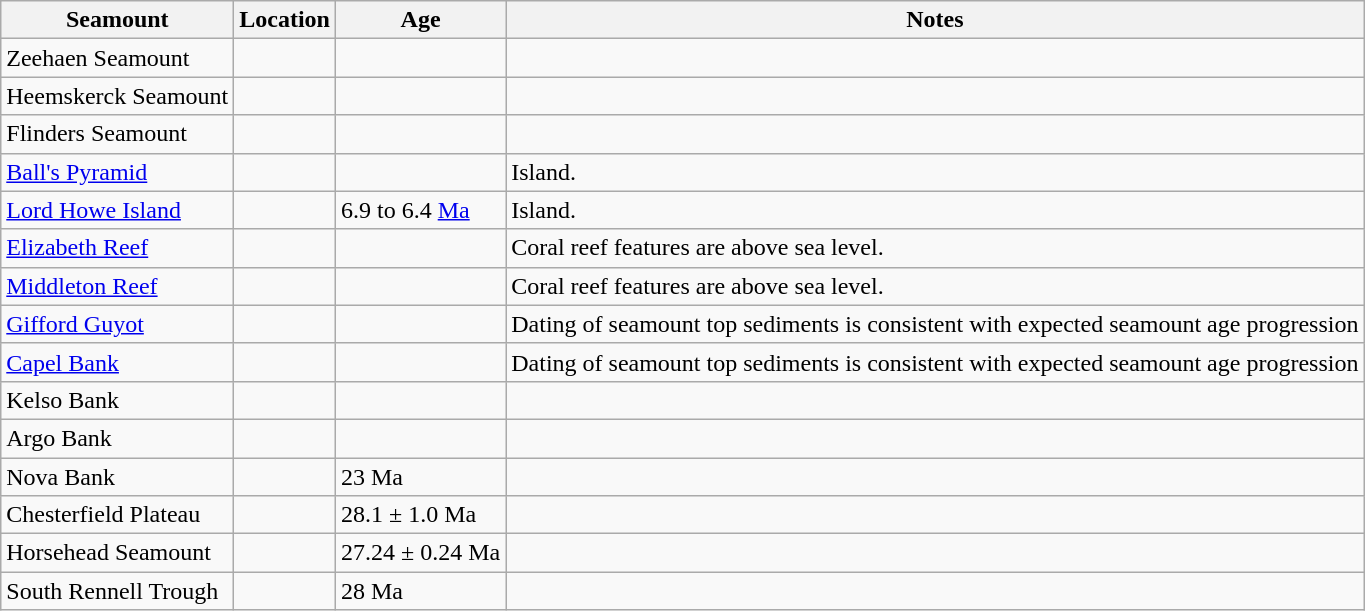<table class="wikitable sortable">
<tr>
<th>Seamount</th>
<th>Location</th>
<th>Age</th>
<th>Notes</th>
</tr>
<tr>
<td>Zeehaen Seamount</td>
<td></td>
<td></td>
<td></td>
</tr>
<tr>
<td>Heemskerck Seamount</td>
<td></td>
<td></td>
<td></td>
</tr>
<tr>
<td>Flinders Seamount</td>
<td></td>
<td></td>
<td></td>
</tr>
<tr>
<td><a href='#'>Ball's Pyramid</a></td>
<td></td>
<td></td>
<td>Island.</td>
</tr>
<tr>
<td><a href='#'>Lord Howe Island</a></td>
<td></td>
<td>6.9 to 6.4 <a href='#'>Ma</a></td>
<td>Island.</td>
</tr>
<tr>
<td><a href='#'>Elizabeth Reef</a></td>
<td></td>
<td></td>
<td>Coral reef features are above sea level.</td>
</tr>
<tr>
<td><a href='#'>Middleton Reef</a></td>
<td></td>
<td></td>
<td>Coral reef features are above sea level.</td>
</tr>
<tr>
<td><a href='#'>Gifford Guyot</a></td>
<td></td>
<td></td>
<td> Dating of seamount top sediments is consistent with expected seamount age progression</td>
</tr>
<tr>
<td><a href='#'>Capel Bank</a></td>
<td></td>
<td></td>
<td> Dating of seamount top sediments is consistent with expected seamount age progression</td>
</tr>
<tr>
<td>Kelso Bank</td>
<td></td>
<td></td>
<td></td>
</tr>
<tr>
<td>Argo Bank</td>
<td></td>
<td></td>
<td></td>
</tr>
<tr>
<td>Nova Bank</td>
<td></td>
<td>23 Ma</td>
<td></td>
</tr>
<tr>
<td>Chesterfield Plateau</td>
<td></td>
<td>28.1 ± 1.0 Ma</td>
<td></td>
</tr>
<tr>
<td>Horsehead Seamount</td>
<td></td>
<td>27.24 ± 0.24 Ma</td>
<td></td>
</tr>
<tr>
<td>South Rennell Trough</td>
<td></td>
<td>28 Ma</td>
<td></td>
</tr>
</table>
